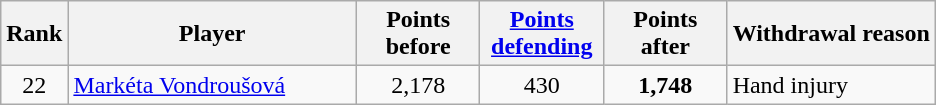<table class="wikitable sortable">
<tr>
<th>Rank</th>
<th style="width:185px;">Player</th>
<th style="width:75px;">Points before</th>
<th style="width:75px;"><a href='#'>Points defending</a></th>
<th style="width:75px;">Points after</th>
<th>Withdrawal reason</th>
</tr>
<tr>
<td style="text-align:center;">22</td>
<td> <a href='#'>Markéta Vondroušová</a></td>
<td style="text-align:center;">2,178</td>
<td style="text-align:center;">430</td>
<td style="text-align:center;"><strong>1,748</strong></td>
<td>Hand injury</td>
</tr>
</table>
